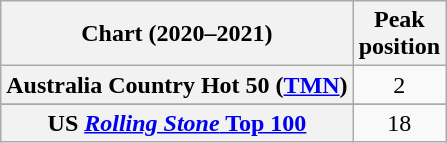<table class="wikitable sortable plainrowheaders" style="text-align:center">
<tr>
<th scope="col">Chart (2020–2021)</th>
<th scope="col">Peak<br>position</th>
</tr>
<tr>
<th scope="row">Australia Country Hot 50 (<a href='#'>TMN</a>)</th>
<td>2</td>
</tr>
<tr>
</tr>
<tr>
</tr>
<tr>
</tr>
<tr>
</tr>
<tr>
</tr>
<tr>
<th scope="row">US <a href='#'><em>Rolling Stone</em> Top 100</a></th>
<td>18</td>
</tr>
</table>
